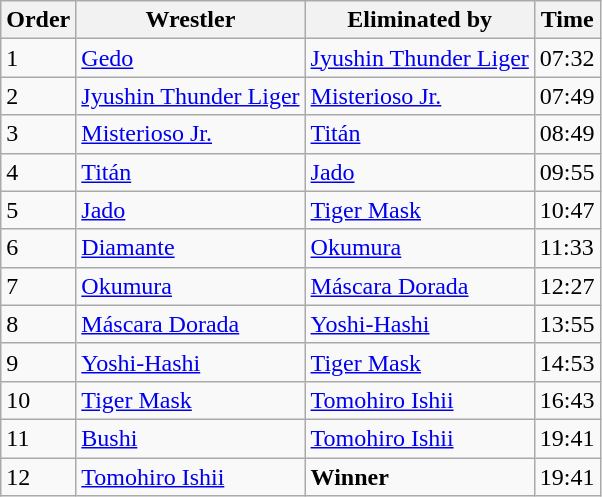<table class="wikitable">
<tr>
<th>Order</th>
<th>Wrestler</th>
<th>Eliminated by</th>
<th>Time</th>
</tr>
<tr>
<td>1</td>
<td><a href='#'>Gedo</a></td>
<td><a href='#'>Jyushin Thunder Liger</a></td>
<td>07:32</td>
</tr>
<tr>
<td>2</td>
<td><a href='#'>Jyushin Thunder Liger</a></td>
<td><a href='#'>Misterioso Jr.</a></td>
<td>07:49</td>
</tr>
<tr>
<td>3</td>
<td><a href='#'>Misterioso Jr.</a></td>
<td><a href='#'>Titán</a></td>
<td>08:49</td>
</tr>
<tr>
<td>4</td>
<td><a href='#'>Titán</a></td>
<td><a href='#'>Jado</a></td>
<td>09:55</td>
</tr>
<tr>
<td>5</td>
<td><a href='#'>Jado</a></td>
<td><a href='#'>Tiger Mask</a></td>
<td>10:47</td>
</tr>
<tr>
<td>6</td>
<td><a href='#'>Diamante</a></td>
<td><a href='#'>Okumura</a></td>
<td>11:33</td>
</tr>
<tr>
<td>7</td>
<td><a href='#'>Okumura</a></td>
<td><a href='#'>Máscara Dorada</a></td>
<td>12:27</td>
</tr>
<tr>
<td>8</td>
<td><a href='#'>Máscara Dorada</a></td>
<td><a href='#'>Yoshi-Hashi</a></td>
<td>13:55</td>
</tr>
<tr>
<td>9</td>
<td><a href='#'>Yoshi-Hashi</a></td>
<td><a href='#'>Tiger Mask</a></td>
<td>14:53</td>
</tr>
<tr>
<td>10</td>
<td><a href='#'>Tiger Mask</a></td>
<td><a href='#'>Tomohiro Ishii</a></td>
<td>16:43</td>
</tr>
<tr>
<td>11</td>
<td><a href='#'>Bushi</a></td>
<td><a href='#'>Tomohiro Ishii</a></td>
<td>19:41</td>
</tr>
<tr>
<td>12</td>
<td><a href='#'>Tomohiro Ishii</a></td>
<td><strong>Winner</strong></td>
<td>19:41</td>
</tr>
</table>
